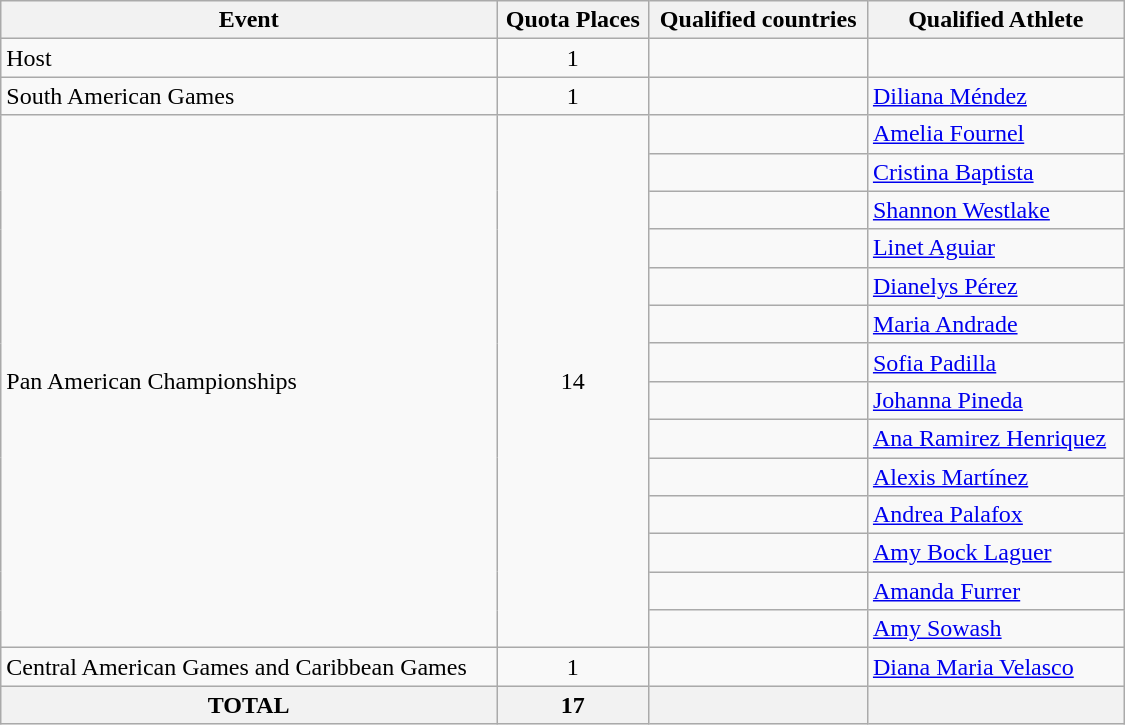<table class=wikitable style="text-align:left" width=750>
<tr>
<th>Event</th>
<th>Quota Places</th>
<th>Qualified countries</th>
<th>Qualified Athlete</th>
</tr>
<tr>
<td>Host</td>
<td align=center>1</td>
<td></td>
<td></td>
</tr>
<tr>
<td>South American Games</td>
<td align=center>1</td>
<td></td>
<td><a href='#'>Diliana Méndez</a></td>
</tr>
<tr>
<td rowspan="14">Pan American Championships</td>
<td rowspan="14" align=center>14</td>
<td></td>
<td><a href='#'>Amelia Fournel</a></td>
</tr>
<tr>
<td></td>
<td><a href='#'>Cristina Baptista</a></td>
</tr>
<tr>
<td></td>
<td><a href='#'>Shannon Westlake</a></td>
</tr>
<tr>
<td></td>
<td><a href='#'>Linet Aguiar</a></td>
</tr>
<tr>
<td></td>
<td><a href='#'>Dianelys Pérez</a></td>
</tr>
<tr>
<td></td>
<td><a href='#'>Maria Andrade</a></td>
</tr>
<tr>
<td></td>
<td><a href='#'>Sofia Padilla</a></td>
</tr>
<tr>
<td></td>
<td><a href='#'>Johanna Pineda</a></td>
</tr>
<tr>
<td></td>
<td><a href='#'>Ana Ramirez Henriquez</a></td>
</tr>
<tr>
<td></td>
<td><a href='#'>Alexis Martínez</a></td>
</tr>
<tr>
<td></td>
<td><a href='#'>Andrea Palafox</a></td>
</tr>
<tr>
<td></td>
<td><a href='#'>Amy Bock Laguer</a></td>
</tr>
<tr>
<td></td>
<td><a href='#'>Amanda Furrer</a></td>
</tr>
<tr>
<td></td>
<td><a href='#'>Amy Sowash</a></td>
</tr>
<tr>
<td>Central American Games and Caribbean Games</td>
<td align=center>1</td>
<td></td>
<td><a href='#'>Diana Maria Velasco</a></td>
</tr>
<tr>
<th>TOTAL</th>
<th>17</th>
<th></th>
<th></th>
</tr>
</table>
